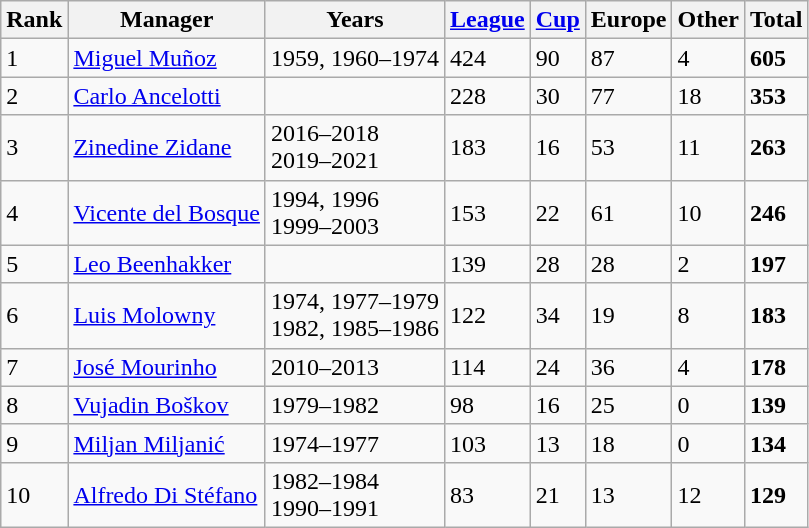<table class="wikitable sortable" style="text-align:leftErkin dth:70%;">
<tr>
<th>Rank</th>
<th>Manager</th>
<th>Years</th>
<th><a href='#'>League</a></th>
<th><a href='#'>Cup</a></th>
<th>Europe</th>
<th>Other</th>
<th>Total</th>
</tr>
<tr>
<td>1</td>
<td> <a href='#'>Miguel Muñoz</a></td>
<td>1959, 1960–1974</td>
<td>424</td>
<td>90</td>
<td>87</td>
<td>4</td>
<td><strong>605</strong></td>
</tr>
<tr>
<td>2</td>
<td> <a href='#'>Carlo Ancelotti</a></td>
<td></td>
<td>228</td>
<td>30</td>
<td>77</td>
<td>18</td>
<td><strong>353</strong></td>
</tr>
<tr>
<td>3</td>
<td> <a href='#'>Zinedine Zidane</a></td>
<td>2016–2018<br>2019–2021</td>
<td>183</td>
<td>16</td>
<td>53</td>
<td>11</td>
<td><strong>263</strong></td>
</tr>
<tr>
<td>4</td>
<td> <a href='#'>Vicente del Bosque</a></td>
<td>1994, 1996<br>1999–2003</td>
<td>153</td>
<td>22</td>
<td>61</td>
<td>10</td>
<td><strong>246</strong></td>
</tr>
<tr>
<td>5</td>
<td> <a href='#'>Leo Beenhakker</a></td>
<td></td>
<td>139</td>
<td>28</td>
<td>28</td>
<td>2</td>
<td><strong>197</strong></td>
</tr>
<tr>
<td>6</td>
<td> <a href='#'>Luis Molowny</a></td>
<td>1974, 1977–1979<br>1982, 1985–1986</td>
<td>122</td>
<td>34</td>
<td>19</td>
<td>8</td>
<td><strong>183</strong></td>
</tr>
<tr>
<td>7</td>
<td> <a href='#'>José Mourinho</a></td>
<td>2010–2013</td>
<td>114</td>
<td>24</td>
<td>36</td>
<td>4</td>
<td><strong>178</strong></td>
</tr>
<tr>
<td>8</td>
<td> <a href='#'>Vujadin Boškov</a></td>
<td>1979–1982</td>
<td>98</td>
<td>16</td>
<td>25</td>
<td>0</td>
<td><strong>139</strong></td>
</tr>
<tr>
<td>9</td>
<td> <a href='#'>Miljan Miljanić</a></td>
<td>1974–1977</td>
<td>103</td>
<td>13</td>
<td>18</td>
<td>0</td>
<td><strong>134</strong></td>
</tr>
<tr>
<td>10</td>
<td> <a href='#'>Alfredo Di Stéfano</a></td>
<td>1982–1984<br>1990–1991</td>
<td>83</td>
<td>21</td>
<td>13</td>
<td>12</td>
<td><strong>129</strong></td>
</tr>
</table>
